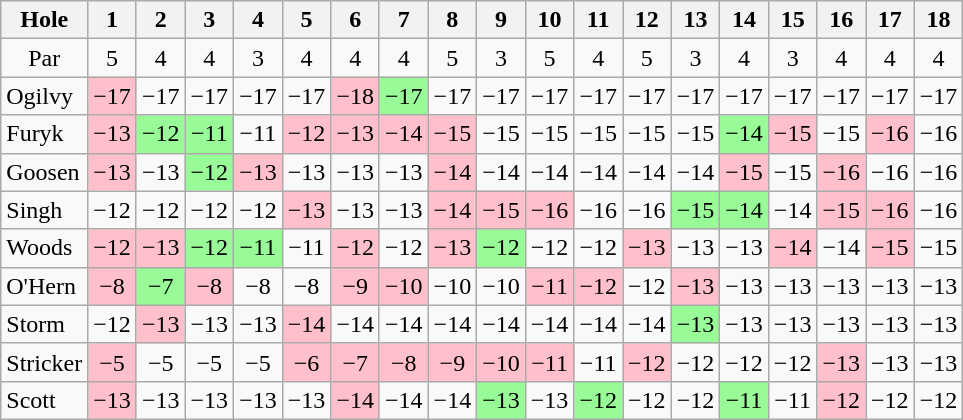<table class="wikitable" style="text-align:center">
<tr>
<th>Hole</th>
<th>1</th>
<th>2</th>
<th>3</th>
<th>4</th>
<th>5</th>
<th>6</th>
<th>7</th>
<th>8</th>
<th>9</th>
<th>10</th>
<th>11</th>
<th>12</th>
<th>13</th>
<th>14</th>
<th>15</th>
<th>16</th>
<th>17</th>
<th>18</th>
</tr>
<tr>
<td>Par</td>
<td>5</td>
<td>4</td>
<td>4</td>
<td>3</td>
<td>4</td>
<td>4</td>
<td>4</td>
<td>5</td>
<td>3</td>
<td>5</td>
<td>4</td>
<td>5</td>
<td>3</td>
<td>4</td>
<td>3</td>
<td>4</td>
<td>4</td>
<td>4</td>
</tr>
<tr>
<td align=left> Ogilvy</td>
<td style="background: Pink;">−17</td>
<td>−17</td>
<td>−17</td>
<td>−17</td>
<td>−17</td>
<td style="background: Pink;">−18</td>
<td style="background: PaleGreen;">−17</td>
<td>−17</td>
<td>−17</td>
<td>−17</td>
<td>−17</td>
<td>−17</td>
<td>−17</td>
<td>−17</td>
<td>−17</td>
<td>−17</td>
<td>−17</td>
<td>−17</td>
</tr>
<tr>
<td align=left> Furyk</td>
<td style="background: Pink;">−13</td>
<td style="background: PaleGreen;">−12</td>
<td style="background: PaleGreen;">−11</td>
<td>−11</td>
<td style="background: Pink;">−12</td>
<td style="background: Pink;">−13</td>
<td style="background: Pink;">−14</td>
<td style="background: Pink;">−15</td>
<td>−15</td>
<td>−15</td>
<td>−15</td>
<td>−15</td>
<td>−15</td>
<td style="background: PaleGreen;">−14</td>
<td style="background: Pink;">−15</td>
<td>−15</td>
<td style="background: Pink;">−16</td>
<td>−16</td>
</tr>
<tr>
<td align=left> Goosen</td>
<td style="background: Pink;">−13</td>
<td>−13</td>
<td style="background: PaleGreen;">−12</td>
<td style="background: Pink;">−13</td>
<td>−13</td>
<td>−13</td>
<td>−13</td>
<td style="background: Pink;">−14</td>
<td>−14</td>
<td>−14</td>
<td>−14</td>
<td>−14</td>
<td>−14</td>
<td style="background: Pink;">−15</td>
<td>−15</td>
<td style="background: Pink;">−16</td>
<td>−16</td>
<td>−16</td>
</tr>
<tr>
<td align=left> Singh</td>
<td>−12</td>
<td>−12</td>
<td>−12</td>
<td>−12</td>
<td style="background: Pink;">−13</td>
<td>−13</td>
<td>−13</td>
<td style="background: Pink;">−14</td>
<td style="background: Pink;">−15</td>
<td style="background: Pink;">−16</td>
<td>−16</td>
<td>−16</td>
<td style="background: PaleGreen;">−15</td>
<td style="background: PaleGreen;">−14</td>
<td>−14</td>
<td style="background: Pink;">−15</td>
<td style="background: Pink;">−16</td>
<td>−16</td>
</tr>
<tr>
<td align=left> Woods</td>
<td style="background: Pink;">−12</td>
<td style="background: Pink;">−13</td>
<td style="background: PaleGreen;">−12</td>
<td style="background: PaleGreen;">−11</td>
<td>−11</td>
<td style="background: Pink;">−12</td>
<td>−12</td>
<td style="background: Pink;">−13</td>
<td style="background: PaleGreen;">−12</td>
<td>−12</td>
<td>−12</td>
<td style="background: Pink;">−13</td>
<td>−13</td>
<td>−13</td>
<td style="background: Pink;">−14</td>
<td>−14</td>
<td style="background: Pink;">−15</td>
<td>−15</td>
</tr>
<tr>
<td align=left> O'Hern</td>
<td style="background: Pink;">−8</td>
<td style="background: PaleGreen;">−7</td>
<td style="background: Pink;">−8</td>
<td>−8</td>
<td>−8</td>
<td style="background: Pink;">−9</td>
<td style="background: Pink;">−10</td>
<td>−10</td>
<td>−10</td>
<td style="background: Pink;">−11</td>
<td style="background: Pink;">−12</td>
<td>−12</td>
<td style="background: Pink;">−13</td>
<td>−13</td>
<td>−13</td>
<td>−13</td>
<td>−13</td>
<td>−13</td>
</tr>
<tr>
<td align=left> Storm</td>
<td>−12</td>
<td style="background: Pink;">−13</td>
<td>−13</td>
<td>−13</td>
<td style="background: Pink;">−14</td>
<td>−14</td>
<td>−14</td>
<td>−14</td>
<td>−14</td>
<td>−14</td>
<td>−14</td>
<td>−14</td>
<td style="background: PaleGreen;">−13</td>
<td>−13</td>
<td>−13</td>
<td>−13</td>
<td>−13</td>
<td>−13</td>
</tr>
<tr>
<td align=left> Stricker</td>
<td style="background: Pink;">−5</td>
<td>−5</td>
<td>−5</td>
<td>−5</td>
<td style="background: Pink;">−6</td>
<td style="background: Pink;">−7</td>
<td style="background: Pink;">−8</td>
<td style="background: Pink;">−9</td>
<td style="background: Pink;">−10</td>
<td style="background: Pink;">−11</td>
<td>−11</td>
<td style="background: Pink;">−12</td>
<td>−12</td>
<td>−12</td>
<td>−12</td>
<td style="background: Pink;">−13</td>
<td>−13</td>
<td>−13</td>
</tr>
<tr>
<td align=left> Scott</td>
<td style="background: Pink;">−13</td>
<td>−13</td>
<td>−13</td>
<td>−13</td>
<td>−13</td>
<td style="background: Pink;">−14</td>
<td>−14</td>
<td>−14</td>
<td style="background: PaleGreen;">−13</td>
<td>−13</td>
<td style="background: PaleGreen;">−12</td>
<td>−12</td>
<td>−12</td>
<td style="background: PaleGreen;">−11</td>
<td>−11</td>
<td style="background: Pink;">−12</td>
<td>−12</td>
<td>−12</td>
</tr>
</table>
